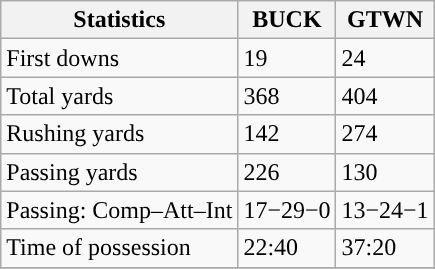<table class="wikitable" style="float: left;">
<tr>
<th>Statistics</th>
<th>BUCK</th>
<th>GTWN</th>
</tr>
<tr>
<td>First downs</td>
<td>19</td>
<td>24</td>
</tr>
<tr>
<td>Total yards</td>
<td>368</td>
<td>404</td>
</tr>
<tr>
<td>Rushing yards</td>
<td>142</td>
<td>274</td>
</tr>
<tr>
<td>Passing yards</td>
<td>226</td>
<td>130</td>
</tr>
<tr>
<td>Passing: Comp–Att–Int</td>
<td>17−29−0</td>
<td>13−24−1</td>
</tr>
<tr>
<td>Time of possession</td>
<td>22:40</td>
<td>37:20</td>
</tr>
<tr>
</tr>
</table>
